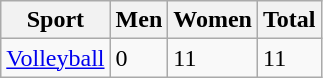<table class="wikitable sortable">
<tr>
<th>Sport</th>
<th>Men</th>
<th>Women</th>
<th>Total</th>
</tr>
<tr>
<td><a href='#'>Volleyball</a></td>
<td>0</td>
<td>11</td>
<td>11</td>
</tr>
</table>
